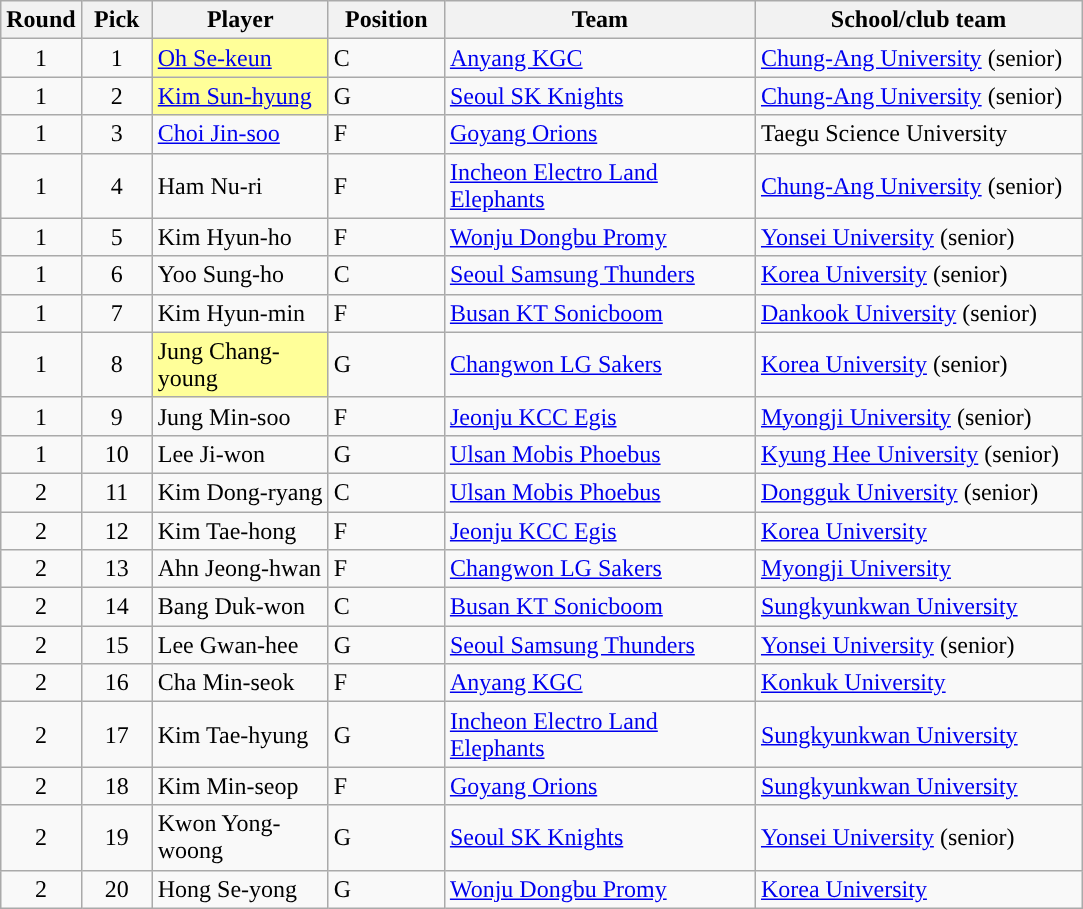<table class="wikitable sortable sortable">
<tr>
<th scope="col" width=40>Round</th>
<th scope="col" width=40>Pick</th>
<th scope="col" width=110>Player</th>
<th scope="col" width=70>Position</th>
<th scope="col" width=200>Team</th>
<th scope="col" width=210>School/club team</th>
</tr>
<tr>
<td align=center>1</td>
<td align=center>1</td>
<td style="background-color:#FFFF99;"><a href='#'>Oh Se-keun</a></td>
<td>C</td>
<td><a href='#'>Anyang KGC</a></td>
<td><a href='#'>Chung-Ang University</a> (senior)</td>
</tr>
<tr>
<td align=center>1</td>
<td align=center>2</td>
<td style="background-color:#FFFF99;"><a href='#'>Kim Sun-hyung</a></td>
<td>G</td>
<td><a href='#'>Seoul SK Knights</a></td>
<td><a href='#'>Chung-Ang University</a> (senior)</td>
</tr>
<tr>
<td align=center>1</td>
<td align=center>3</td>
<td><a href='#'>Choi Jin-soo</a></td>
<td>F</td>
<td><a href='#'>Goyang Orions</a></td>
<td>Taegu Science University</td>
</tr>
<tr>
<td align=center>1</td>
<td align=center>4</td>
<td>Ham Nu-ri</td>
<td>F</td>
<td><a href='#'>Incheon Electro Land Elephants</a></td>
<td><a href='#'>Chung-Ang University</a> (senior)</td>
</tr>
<tr>
<td align=center>1</td>
<td align=center>5</td>
<td>Kim Hyun-ho</td>
<td>F</td>
<td><a href='#'>Wonju Dongbu Promy</a></td>
<td><a href='#'>Yonsei University</a> (senior)</td>
</tr>
<tr>
<td align=center>1</td>
<td align=center>6</td>
<td>Yoo Sung-ho</td>
<td>C</td>
<td><a href='#'>Seoul Samsung Thunders</a></td>
<td><a href='#'>Korea University</a> (senior)</td>
</tr>
<tr>
<td align=center>1</td>
<td align=center>7</td>
<td>Kim Hyun-min</td>
<td>F</td>
<td><a href='#'>Busan KT Sonicboom</a></td>
<td><a href='#'>Dankook University</a> (senior)</td>
</tr>
<tr>
<td align=center>1</td>
<td align=center>8</td>
<td style="background-color:#FFFF99">Jung Chang-young</td>
<td>G</td>
<td><a href='#'>Changwon LG Sakers</a></td>
<td><a href='#'>Korea University</a> (senior)</td>
</tr>
<tr>
<td align=center>1</td>
<td align=center>9</td>
<td>Jung Min-soo</td>
<td>F</td>
<td><a href='#'>Jeonju KCC Egis</a></td>
<td><a href='#'>Myongji University</a> (senior)</td>
</tr>
<tr>
<td align=center>1</td>
<td align=center>10</td>
<td>Lee Ji-won</td>
<td>G</td>
<td><a href='#'>Ulsan Mobis Phoebus</a></td>
<td><a href='#'>Kyung Hee University</a> (senior)</td>
</tr>
<tr>
<td align=center>2</td>
<td align=center>11</td>
<td>Kim Dong-ryang</td>
<td>C</td>
<td><a href='#'>Ulsan Mobis Phoebus</a></td>
<td><a href='#'>Dongguk University</a> (senior)</td>
</tr>
<tr>
<td align=center>2</td>
<td align=center>12</td>
<td>Kim Tae-hong</td>
<td>F</td>
<td><a href='#'>Jeonju KCC Egis</a></td>
<td><a href='#'>Korea University</a></td>
</tr>
<tr>
<td align=center>2</td>
<td align=center>13</td>
<td>Ahn Jeong-hwan</td>
<td>F</td>
<td><a href='#'>Changwon LG Sakers</a></td>
<td><a href='#'>Myongji University</a></td>
</tr>
<tr>
<td align=center>2</td>
<td align=center>14</td>
<td>Bang Duk-won</td>
<td>C</td>
<td><a href='#'>Busan KT Sonicboom</a></td>
<td><a href='#'>Sungkyunkwan University</a></td>
</tr>
<tr>
<td align=center>2</td>
<td align=center>15</td>
<td>Lee Gwan-hee</td>
<td>G</td>
<td><a href='#'>Seoul Samsung Thunders</a></td>
<td><a href='#'>Yonsei University</a> (senior)</td>
</tr>
<tr>
<td align=center>2</td>
<td align=center>16</td>
<td>Cha Min-seok</td>
<td>F</td>
<td><a href='#'>Anyang KGC</a></td>
<td><a href='#'>Konkuk University</a></td>
</tr>
<tr>
<td align=center>2</td>
<td align=center>17</td>
<td>Kim Tae-hyung</td>
<td>G</td>
<td><a href='#'>Incheon Electro Land Elephants</a></td>
<td><a href='#'>Sungkyunkwan University</a></td>
</tr>
<tr>
<td align=center>2</td>
<td align=center>18</td>
<td>Kim Min-seop</td>
<td>F</td>
<td><a href='#'>Goyang Orions</a></td>
<td><a href='#'>Sungkyunkwan University</a></td>
</tr>
<tr>
<td align=center>2</td>
<td align=center>19</td>
<td>Kwon Yong-woong</td>
<td>G</td>
<td><a href='#'>Seoul SK Knights</a></td>
<td><a href='#'>Yonsei University</a> (senior)</td>
</tr>
<tr>
<td align=center>2</td>
<td align=center>20</td>
<td>Hong Se-yong</td>
<td>G</td>
<td><a href='#'>Wonju Dongbu Promy</a></td>
<td><a href='#'>Korea University</a></td>
</tr>
</table>
